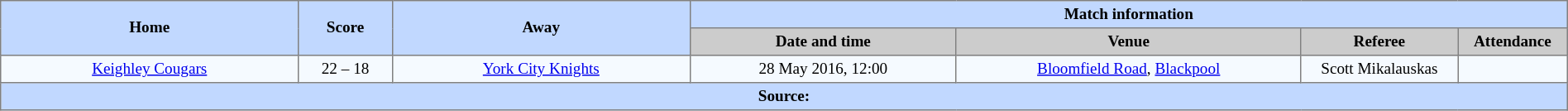<table border=1 style="border-collapse:collapse; font-size:80%; text-align:center;" cellpadding=3 cellspacing=0 width=100%>
<tr bgcolor=#C1D8FF>
<th rowspan=2 width=19%>Home</th>
<th rowspan=2 width=6%>Score</th>
<th rowspan=2 width=19%>Away</th>
<th colspan=6>Match information</th>
</tr>
<tr bgcolor=#CCCCCC>
<th width=17%>Date and time</th>
<th width=22%>Venue</th>
<th width=10%>Referee</th>
<th width=7%>Attendance</th>
</tr>
<tr bgcolor=#F5FAFF>
<td> <a href='#'>Keighley Cougars</a></td>
<td>22 – 18</td>
<td> <a href='#'>York City Knights</a></td>
<td>28 May 2016, 12:00</td>
<td><a href='#'>Bloomfield Road</a>, <a href='#'>Blackpool</a></td>
<td>Scott Mikalauskas</td>
<td></td>
</tr>
<tr style="background:#c1d8ff;">
<th colspan=12>Source:</th>
</tr>
</table>
